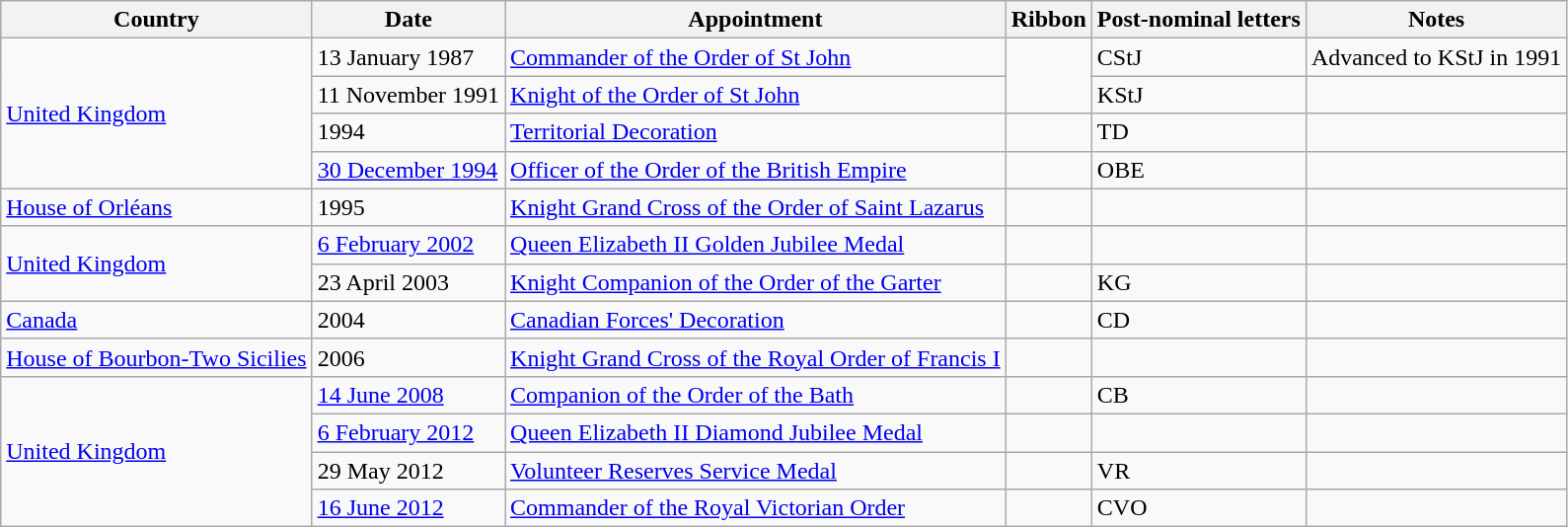<table class="wikitable sortable">
<tr>
<th>Country</th>
<th>Date</th>
<th>Appointment</th>
<th>Ribbon</th>
<th>Post-nominal letters</th>
<th>Notes</th>
</tr>
<tr>
<td rowspan="4"><a href='#'>United Kingdom</a></td>
<td>13 January 1987</td>
<td><a href='#'>Commander of the Order of St John</a></td>
<td rowspan="2"></td>
<td>CStJ</td>
<td> Advanced to KStJ in 1991</td>
</tr>
<tr>
<td>11 November 1991</td>
<td><a href='#'>Knight of the Order of St John</a></td>
<td>KStJ</td>
<td></td>
</tr>
<tr>
<td>1994</td>
<td><a href='#'>Territorial Decoration</a></td>
<td></td>
<td>TD</td>
<td></td>
</tr>
<tr>
<td><a href='#'>30 December 1994</a></td>
<td><a href='#'>Officer of the Order of the British Empire</a></td>
<td></td>
<td>OBE</td>
<td></td>
</tr>
<tr>
<td><a href='#'>House of Orléans</a></td>
<td>1995</td>
<td><a href='#'>Knight Grand Cross of the Order of Saint Lazarus</a></td>
<td></td>
<td></td>
<td></td>
</tr>
<tr>
<td rowspan="2"><a href='#'>United Kingdom</a></td>
<td><a href='#'>6 February 2002</a></td>
<td><a href='#'>Queen Elizabeth II Golden Jubilee Medal</a></td>
<td></td>
<td></td>
<td></td>
</tr>
<tr>
<td>23 April 2003</td>
<td><a href='#'>Knight Companion of the Order of the Garter</a></td>
<td></td>
<td>KG</td>
<td></td>
</tr>
<tr>
<td><a href='#'>Canada</a></td>
<td>2004</td>
<td><a href='#'>Canadian Forces' Decoration</a></td>
<td></td>
<td>CD</td>
<td></td>
</tr>
<tr>
<td><a href='#'>House of Bourbon-Two Sicilies</a></td>
<td>2006</td>
<td><a href='#'>Knight Grand Cross of the Royal Order of Francis I</a></td>
<td></td>
<td></td>
<td></td>
</tr>
<tr>
<td rowspan="4"><a href='#'>United Kingdom</a></td>
<td><a href='#'>14 June 2008</a></td>
<td><a href='#'>Companion of the Order of the Bath</a></td>
<td></td>
<td>CB</td>
<td></td>
</tr>
<tr>
<td><a href='#'>6 February 2012</a></td>
<td><a href='#'>Queen Elizabeth II Diamond Jubilee Medal</a></td>
<td></td>
<td></td>
<td></td>
</tr>
<tr>
<td>29 May 2012</td>
<td><a href='#'>Volunteer Reserves Service Medal</a></td>
<td></td>
<td>VR</td>
<td></td>
</tr>
<tr>
<td><a href='#'>16 June 2012</a></td>
<td><a href='#'>Commander of the Royal Victorian Order</a></td>
<td></td>
<td>CVO</td>
<td></td>
</tr>
</table>
